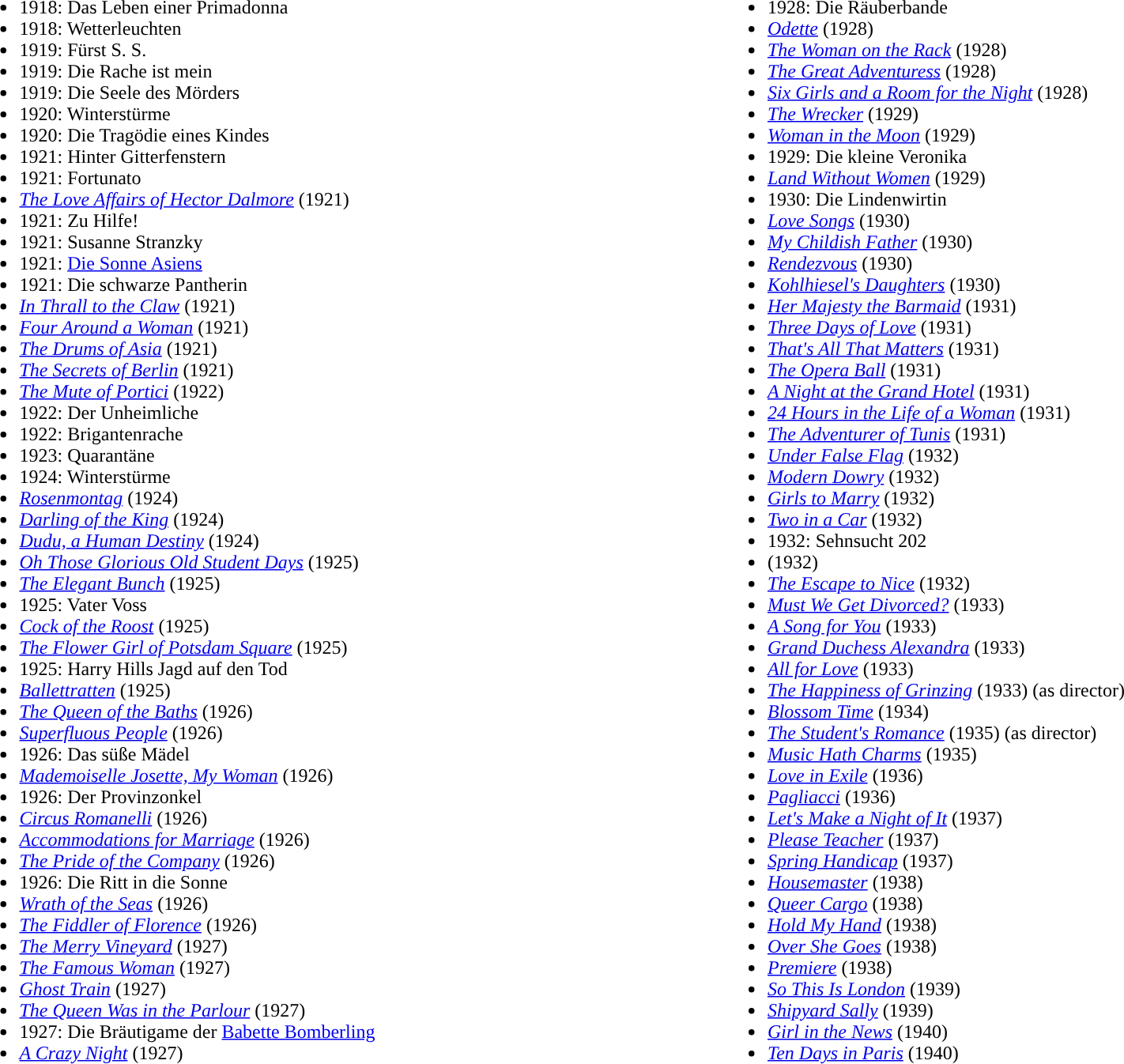<table width="100%" align="center|">
<tr>
<td width="50% valign="top"><br><ul><li>1918: Das Leben einer Primadonna</li><li>1918: Wetterleuchten</li><li>1919: Fürst S. S.</li><li>1919: Die Rache ist mein</li><li>1919: Die Seele des Mörders</li><li>1920: Winterstürme</li><li>1920: Die Tragödie eines Kindes</li><li>1921: Hinter Gitterfenstern</li><li>1921: Fortunato</li><li><em><a href='#'>The Love Affairs of Hector Dalmore</a></em> (1921)</li><li>1921: Zu Hilfe!</li><li>1921: Susanne Stranzky</li><li>1921: <a href='#'>Die Sonne Asiens</a></li><li>1921: Die schwarze Pantherin</li><li><em><a href='#'>In Thrall to the Claw</a></em> (1921)</li><li><em><a href='#'>Four Around a Woman</a></em> (1921)</li><li><em><a href='#'>The Drums of Asia</a></em> (1921)</li><li><em><a href='#'>The Secrets of Berlin</a></em> (1921)</li><li><em><a href='#'>The Mute of Portici</a></em> (1922)</li><li>1922: Der Unheimliche</li><li>1922: Brigantenrache</li><li>1923: Quarantäne</li><li>1924: Winterstürme</li><li><em><a href='#'>Rosenmontag</a></em> (1924)</li><li><em><a href='#'>Darling of the King</a></em> (1924)</li><li><em><a href='#'>Dudu, a Human Destiny</a></em> (1924)</li><li><em><a href='#'>Oh Those Glorious Old Student Days</a></em> (1925)</li><li><em><a href='#'>The Elegant Bunch</a></em> (1925)</li><li>1925: Vater Voss</li><li><em><a href='#'>Cock of the Roost</a></em> (1925)</li><li><em><a href='#'>The Flower Girl of Potsdam Square</a></em> (1925)</li><li>1925: Harry Hills Jagd auf den Tod</li><li><em><a href='#'>Ballettratten</a></em> (1925)</li><li><em><a href='#'>The Queen of the Baths</a></em> (1926)</li><li><em><a href='#'>Superfluous People</a></em> (1926)</li><li>1926: Das süße Mädel</li><li><em><a href='#'>Mademoiselle Josette, My Woman</a></em> (1926)</li><li>1926: Der Provinzonkel</li><li><em><a href='#'>Circus Romanelli</a></em> (1926)</li><li><em><a href='#'>Accommodations for Marriage</a></em> (1926)</li><li><em><a href='#'>The Pride of the Company</a></em> (1926)</li><li>1926: Die Ritt in die Sonne</li><li><em><a href='#'>Wrath of the Seas</a></em> (1926)</li><li><em><a href='#'>The Fiddler of Florence</a></em> (1926)</li><li><em><a href='#'>The Merry Vineyard</a></em> (1927)</li><li><em><a href='#'>The Famous Woman</a></em> (1927)</li><li><em><a href='#'>Ghost Train</a></em> (1927)</li><li><em><a href='#'>The Queen Was in the Parlour</a></em> (1927)</li><li>1927: Die Bräutigame der <a href='#'>Babette Bomberling</a></li><li><em><a href='#'>A Crazy Night</a></em> (1927)</li></ul></td>
<td width="50% valign="top"><br><ul><li>1928: Die Räuberbande</li><li><em><a href='#'>Odette</a></em> (1928)</li><li><em><a href='#'>The Woman on the Rack</a></em> (1928)</li><li><em><a href='#'>The Great Adventuress</a></em> (1928)</li><li><em><a href='#'>Six Girls and a Room for the Night</a></em> (1928)</li><li><em><a href='#'>The Wrecker</a></em> (1929)</li><li><em><a href='#'>Woman in the Moon</a></em> (1929)</li><li>1929: Die kleine Veronika</li><li><em><a href='#'>Land Without Women</a></em> (1929)</li><li>1930: Die Lindenwirtin</li><li><em><a href='#'>Love Songs</a></em> (1930)</li><li><em><a href='#'>My Childish Father</a></em> (1930)</li><li><em><a href='#'>Rendezvous</a></em> (1930)</li><li><em><a href='#'>Kohlhiesel's Daughters</a></em> (1930)</li><li><em><a href='#'>Her Majesty the Barmaid</a></em> (1931)</li><li><em><a href='#'>Three Days of Love</a></em> (1931)</li><li><em><a href='#'>That's All That Matters</a></em> (1931)</li><li><em><a href='#'>The Opera Ball</a></em> (1931)</li><li><em><a href='#'>A Night at the Grand Hotel</a></em> (1931)</li><li><em><a href='#'>24 Hours in the Life of a Woman</a></em> (1931)</li><li><em><a href='#'>The Adventurer of Tunis</a></em> (1931)</li><li><em><a href='#'>Under False Flag</a></em> (1932)</li><li><em><a href='#'>Modern Dowry</a></em> (1932)</li><li><em><a href='#'>Girls to Marry</a></em> (1932)</li><li><em><a href='#'>Two in a Car</a></em> (1932)</li><li>1932: Sehnsucht 202</li><li><em></em> (1932)</li><li><em><a href='#'>The Escape to Nice</a></em> (1932)</li><li><em><a href='#'>Must We Get Divorced?</a></em> (1933)</li><li><em><a href='#'>A Song for You</a></em> (1933)</li><li><em><a href='#'>Grand Duchess Alexandra</a></em> (1933)</li><li><em><a href='#'>All for Love</a></em> (1933)</li><li><em><a href='#'>The Happiness of Grinzing</a></em> (1933) (as director)</li><li><em><a href='#'>Blossom Time</a></em> (1934)</li><li><em><a href='#'>The Student's Romance</a></em> (1935) (as director)</li><li><em><a href='#'>Music Hath Charms</a></em> (1935)</li><li><em><a href='#'>Love in Exile</a></em> (1936)</li><li><em><a href='#'>Pagliacci</a></em> (1936)</li><li><em><a href='#'>Let's Make a Night of It</a></em> (1937)</li><li><em><a href='#'>Please Teacher</a></em> (1937)</li><li><em><a href='#'>Spring Handicap</a></em> (1937)</li><li><em><a href='#'>Housemaster</a></em> (1938)</li><li><em><a href='#'>Queer Cargo</a></em> (1938)</li><li><em><a href='#'>Hold My Hand</a></em> (1938)</li><li><em><a href='#'>Over She Goes</a></em> (1938)</li><li><em><a href='#'>Premiere</a></em> (1938)</li><li><em><a href='#'>So This Is London</a></em> (1939)</li><li><em><a href='#'>Shipyard Sally</a></em> (1939)</li><li><em><a href='#'>Girl in the News</a></em> (1940)</li><li><em><a href='#'>Ten Days in Paris</a></em> (1940)</li></ul></td>
</tr>
<tr>
</tr>
</table>
